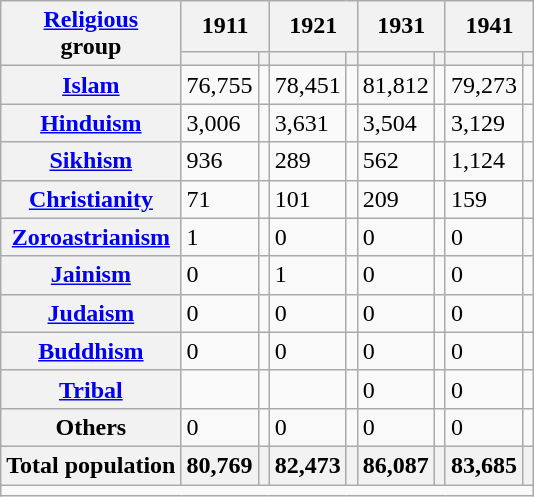<table class="wikitable sortable">
<tr>
<th rowspan="2"><a href='#'>Religious</a><br>group</th>
<th colspan="2">1911</th>
<th colspan="2">1921</th>
<th colspan="2">1931</th>
<th colspan="2">1941</th>
</tr>
<tr>
<th><a href='#'></a></th>
<th></th>
<th></th>
<th></th>
<th></th>
<th></th>
<th></th>
<th></th>
</tr>
<tr>
<th><a href='#'>Islam</a> </th>
<td>76,755</td>
<td></td>
<td>78,451</td>
<td></td>
<td>81,812</td>
<td></td>
<td>79,273</td>
<td></td>
</tr>
<tr>
<th><a href='#'>Hinduism</a> </th>
<td>3,006</td>
<td></td>
<td>3,631</td>
<td></td>
<td>3,504</td>
<td></td>
<td>3,129</td>
<td></td>
</tr>
<tr>
<th><a href='#'>Sikhism</a> </th>
<td>936</td>
<td></td>
<td>289</td>
<td></td>
<td>562</td>
<td></td>
<td>1,124</td>
<td></td>
</tr>
<tr>
<th><a href='#'>Christianity</a> </th>
<td>71</td>
<td></td>
<td>101</td>
<td></td>
<td>209</td>
<td></td>
<td>159</td>
<td></td>
</tr>
<tr>
<th><a href='#'>Zoroastrianism</a> </th>
<td>1</td>
<td></td>
<td>0</td>
<td></td>
<td>0</td>
<td></td>
<td>0</td>
<td></td>
</tr>
<tr>
<th><a href='#'>Jainism</a> </th>
<td>0</td>
<td></td>
<td>1</td>
<td></td>
<td>0</td>
<td></td>
<td>0</td>
<td></td>
</tr>
<tr>
<th><a href='#'>Judaism</a> </th>
<td>0</td>
<td></td>
<td>0</td>
<td></td>
<td>0</td>
<td></td>
<td>0</td>
<td></td>
</tr>
<tr>
<th><a href='#'>Buddhism</a> </th>
<td>0</td>
<td></td>
<td>0</td>
<td></td>
<td>0</td>
<td></td>
<td>0</td>
<td></td>
</tr>
<tr>
<th><a href='#'>Tribal</a></th>
<td></td>
<td></td>
<td></td>
<td></td>
<td>0</td>
<td></td>
<td>0</td>
<td></td>
</tr>
<tr>
<th>Others</th>
<td>0</td>
<td></td>
<td>0</td>
<td></td>
<td>0</td>
<td></td>
<td>0</td>
<td></td>
</tr>
<tr>
<th>Total population</th>
<th>80,769</th>
<th></th>
<th>82,473</th>
<th></th>
<th>86,087</th>
<th></th>
<th>83,685</th>
<th></th>
</tr>
<tr class="sortbottom">
<td colspan="11"></td>
</tr>
</table>
